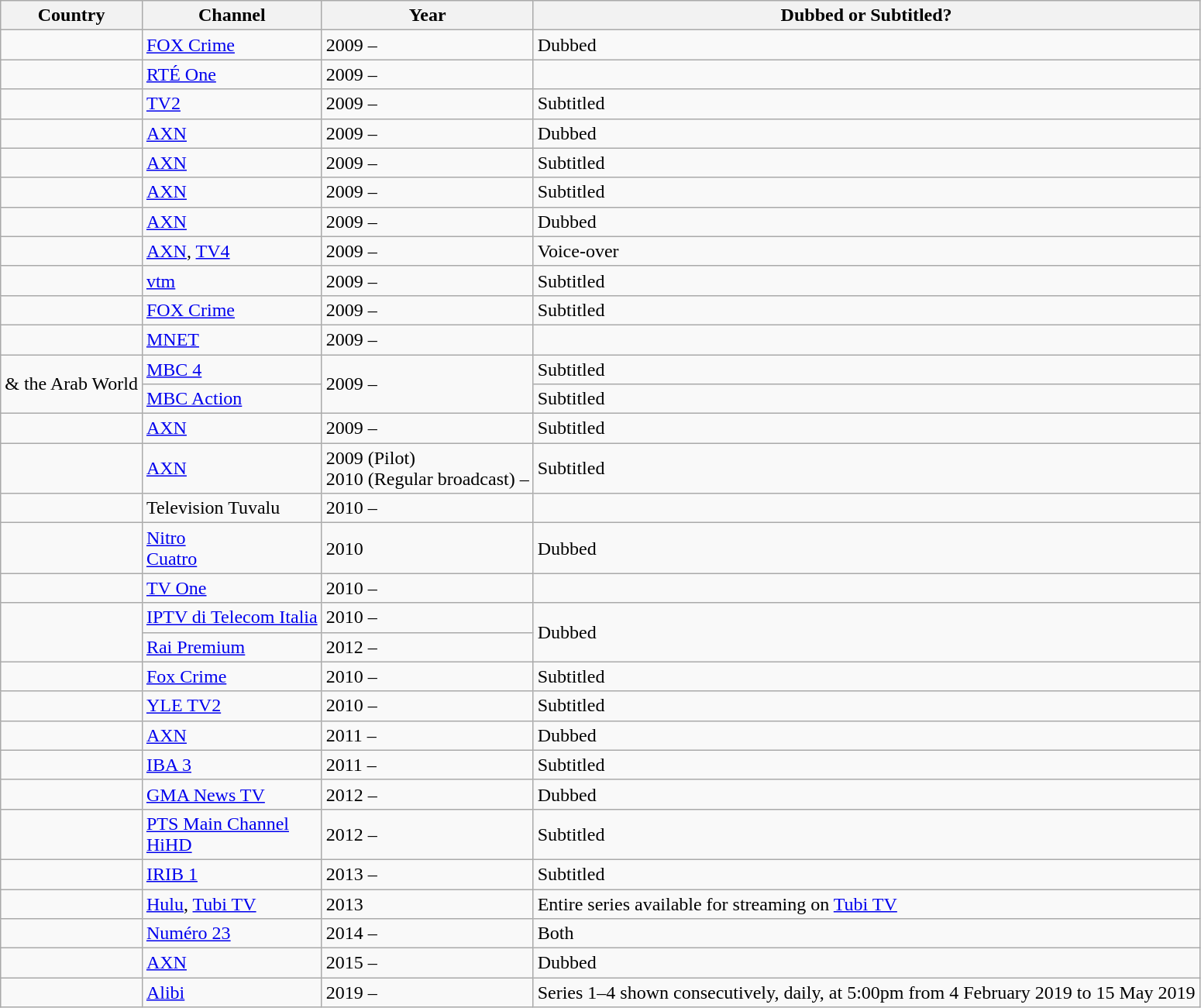<table class="wikitable">
<tr>
<th>Country</th>
<th>Channel</th>
<th>Year</th>
<th>Dubbed or Subtitled?</th>
</tr>
<tr>
<td></td>
<td><a href='#'>FOX Crime</a></td>
<td>2009 –</td>
<td>Dubbed</td>
</tr>
<tr>
<td></td>
<td><a href='#'>RTÉ One</a></td>
<td>2009 –</td>
<td></td>
</tr>
<tr>
<td></td>
<td><a href='#'>TV2</a></td>
<td>2009 –</td>
<td>Subtitled</td>
</tr>
<tr>
<td></td>
<td><a href='#'>AXN</a></td>
<td>2009 –</td>
<td>Dubbed</td>
</tr>
<tr>
<td></td>
<td><a href='#'>AXN</a></td>
<td>2009 –</td>
<td>Subtitled</td>
</tr>
<tr>
<td></td>
<td><a href='#'>AXN</a></td>
<td>2009 –</td>
<td>Subtitled</td>
</tr>
<tr>
<td></td>
<td><a href='#'>AXN</a></td>
<td>2009 –</td>
<td>Dubbed</td>
</tr>
<tr>
<td></td>
<td><a href='#'>AXN</a>, <a href='#'>TV4</a></td>
<td>2009 –</td>
<td>Voice-over</td>
</tr>
<tr>
<td></td>
<td><a href='#'>vtm</a></td>
<td>2009 –</td>
<td>Subtitled</td>
</tr>
<tr>
<td></td>
<td><a href='#'>FOX Crime</a></td>
<td>2009 –</td>
<td>Subtitled</td>
</tr>
<tr>
<td></td>
<td><a href='#'>MNET</a></td>
<td>2009 –</td>
<td></td>
</tr>
<tr>
<td rowspan=2> & the Arab World</td>
<td><a href='#'>MBC 4</a><br></td>
<td rowspan=2>2009 –</td>
<td>Subtitled</td>
</tr>
<tr>
<td><a href='#'>MBC Action</a></td>
<td>Subtitled</td>
</tr>
<tr>
<td></td>
<td><a href='#'>AXN</a></td>
<td>2009 –</td>
<td>Subtitled</td>
</tr>
<tr>
<td></td>
<td><a href='#'>AXN</a></td>
<td>2009 (Pilot)<br>2010 (Regular broadcast) –</td>
<td>Subtitled</td>
</tr>
<tr>
<td></td>
<td>Television Tuvalu</td>
<td>2010 –</td>
<td></td>
</tr>
<tr>
<td></td>
<td><a href='#'>Nitro</a><br><a href='#'>Cuatro</a></td>
<td>2010</td>
<td>Dubbed</td>
</tr>
<tr>
<td></td>
<td><a href='#'>TV One</a></td>
<td>2010 –</td>
<td></td>
</tr>
<tr>
<td rowspan=2></td>
<td><a href='#'>IPTV di Telecom Italia</a></td>
<td>2010 –</td>
<td rowspan=2>Dubbed</td>
</tr>
<tr>
<td><a href='#'>Rai Premium</a></td>
<td>2012 –</td>
</tr>
<tr>
<td></td>
<td><a href='#'>Fox Crime</a></td>
<td>2010 –</td>
<td>Subtitled</td>
</tr>
<tr>
<td></td>
<td><a href='#'>YLE TV2</a></td>
<td>2010 –</td>
<td>Subtitled</td>
</tr>
<tr>
<td></td>
<td><a href='#'>AXN</a></td>
<td>2011 –</td>
<td>Dubbed</td>
</tr>
<tr>
<td></td>
<td><a href='#'>IBA 3</a></td>
<td>2011 –</td>
<td>Subtitled</td>
</tr>
<tr>
<td></td>
<td><a href='#'>GMA News TV</a></td>
<td>2012 –</td>
<td>Dubbed</td>
</tr>
<tr>
<td></td>
<td><a href='#'>PTS Main Channel</a><br><a href='#'>HiHD</a></td>
<td>2012 –</td>
<td>Subtitled</td>
</tr>
<tr>
<td></td>
<td><a href='#'>IRIB 1</a></td>
<td>2013 –</td>
<td>Subtitled</td>
</tr>
<tr>
<td></td>
<td><a href='#'>Hulu</a>, <a href='#'>Tubi TV</a></td>
<td>2013</td>
<td>Entire series available for streaming on <a href='#'>Tubi TV</a></td>
</tr>
<tr>
<td></td>
<td><a href='#'>Numéro 23</a></td>
<td>2014 –</td>
<td>Both</td>
</tr>
<tr>
<td></td>
<td><a href='#'>AXN</a></td>
<td>2015 –</td>
<td>Dubbed</td>
</tr>
<tr>
<td></td>
<td><a href='#'>Alibi</a></td>
<td>2019 –</td>
<td>Series 1–4 shown consecutively, daily, at 5:00pm from 4 February 2019 to 15 May 2019</td>
</tr>
</table>
